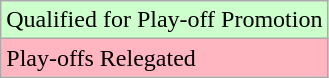<table class=wikitable>
<tr>
<td bgcolor=ccffcc>Qualified for Play-off Promotion</td>
</tr>
<tr>
<td bgcolor=ffb6c1>Play-offs Relegated</td>
</tr>
</table>
